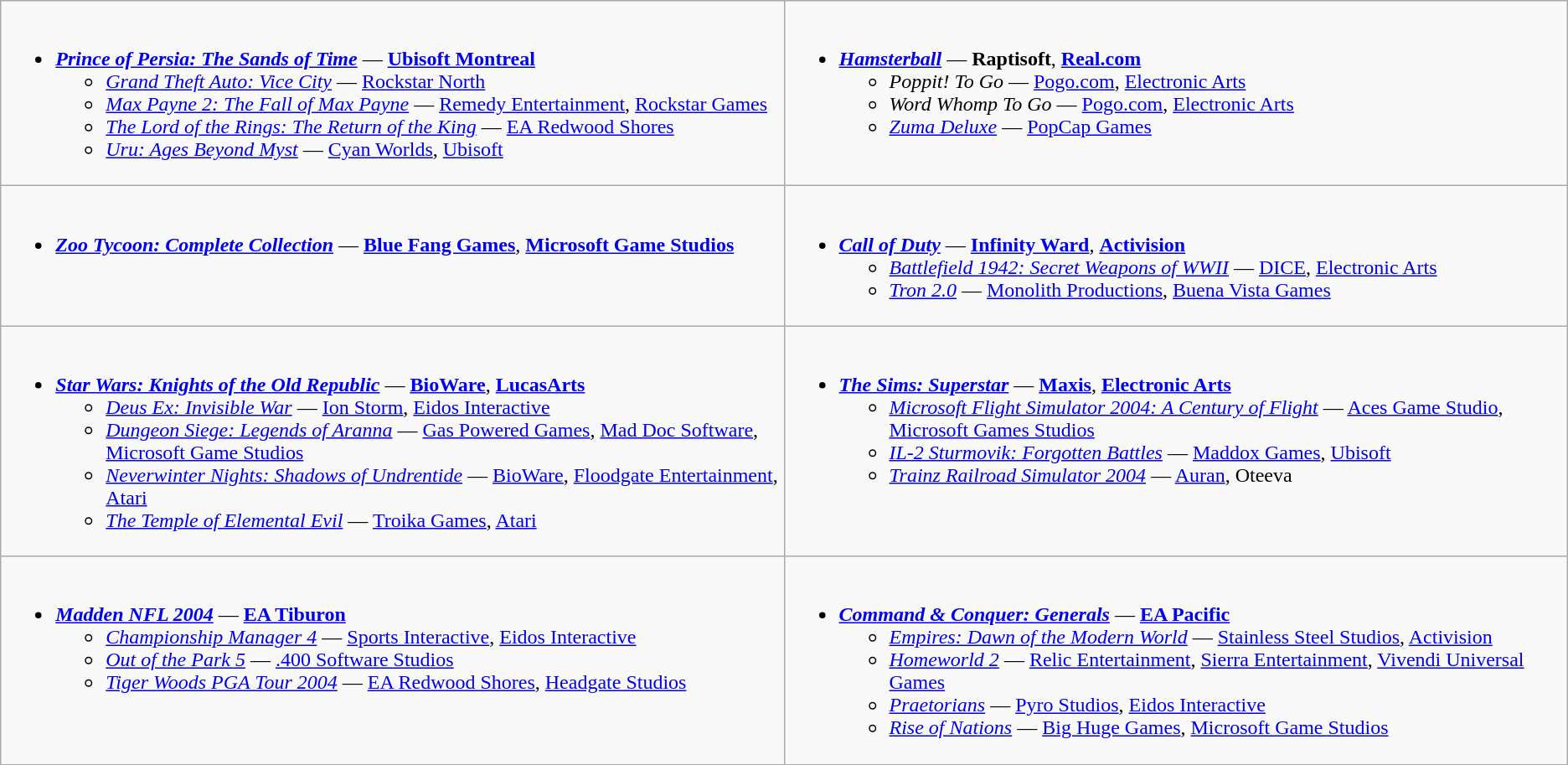<table class="wikitable">
<tr>
<td valign="top" width="50%"><br><ul><li><strong><em><a href='#'>Prince of Persia: The Sands of Time</a></em></strong> — <strong><a href='#'>Ubisoft Montreal</a></strong><ul><li><em><a href='#'>Grand Theft Auto: Vice City</a></em> — <a href='#'>Rockstar North</a></li><li><em><a href='#'>Max Payne 2: The Fall of Max Payne</a></em> — <a href='#'>Remedy Entertainment</a>, <a href='#'>Rockstar Games</a></li><li><em><a href='#'>The Lord of the Rings: The Return of the King</a></em> — <a href='#'>EA Redwood Shores</a></li><li><em><a href='#'>Uru: Ages Beyond Myst</a></em> — <a href='#'>Cyan Worlds</a>, <a href='#'>Ubisoft</a></li></ul></li></ul></td>
<td valign="top" width="50%"><br><ul><li><strong><em><a href='#'>Hamsterball</a></em></strong> — <strong>Raptisoft</strong>, <strong><a href='#'>Real.com</a></strong><ul><li><em>Poppit! To Go</em> — <a href='#'>Pogo.com</a>, <a href='#'>Electronic Arts</a></li><li><em>Word Whomp To Go</em> — <a href='#'>Pogo.com</a>, <a href='#'>Electronic Arts</a></li><li><em><a href='#'>Zuma Deluxe</a></em> — <a href='#'>PopCap Games</a></li></ul></li></ul></td>
</tr>
<tr>
<td valign="top" width="50%"><br><ul><li><strong><em><a href='#'>Zoo Tycoon: Complete Collection</a></em></strong> — <strong><a href='#'>Blue Fang Games</a></strong>, <strong><a href='#'>Microsoft Game Studios</a></strong></li></ul></td>
<td valign="top" width="50%"><br><ul><li><strong><em><a href='#'>Call of Duty</a></em></strong> — <strong><a href='#'>Infinity Ward</a></strong>, <strong><a href='#'>Activision</a></strong><ul><li><em><a href='#'>Battlefield 1942: Secret Weapons of WWII</a></em> — <a href='#'>DICE</a>, <a href='#'>Electronic Arts</a></li><li><em><a href='#'>Tron 2.0</a></em> — <a href='#'>Monolith Productions</a>, <a href='#'>Buena Vista Games</a></li></ul></li></ul></td>
</tr>
<tr>
<td valign="top" width="50%"><br><ul><li><strong><em><a href='#'>Star Wars: Knights of the Old Republic</a></em></strong> — <strong><a href='#'>BioWare</a></strong>, <strong><a href='#'>LucasArts</a></strong><ul><li><em><a href='#'>Deus Ex: Invisible War</a></em> — <a href='#'>Ion Storm</a>, <a href='#'>Eidos Interactive</a></li><li><em><a href='#'>Dungeon Siege: Legends of Aranna</a></em> — <a href='#'>Gas Powered Games</a>, <a href='#'>Mad Doc Software</a>, <a href='#'>Microsoft Game Studios</a></li><li><em><a href='#'>Neverwinter Nights: Shadows of Undrentide</a></em> — <a href='#'>BioWare</a>, <a href='#'>Floodgate Entertainment</a>, <a href='#'>Atari</a></li><li><em><a href='#'>The Temple of Elemental Evil</a></em> — <a href='#'>Troika Games</a>, <a href='#'>Atari</a></li></ul></li></ul></td>
<td valign="top" width="50%"><br><ul><li><strong><em><a href='#'>The Sims: Superstar</a></em></strong> — <strong><a href='#'>Maxis</a></strong>, <strong><a href='#'>Electronic Arts</a></strong><ul><li><em><a href='#'>Microsoft Flight Simulator 2004: A Century of Flight</a></em> — <a href='#'>Aces Game Studio</a>, <a href='#'>Microsoft Games Studios</a></li><li><em><a href='#'>IL-2 Sturmovik: Forgotten Battles</a></em> — <a href='#'>Maddox Games</a>, <a href='#'>Ubisoft</a></li><li><em><a href='#'>Trainz Railroad Simulator 2004</a></em> — <a href='#'>Auran</a>, Oteeva</li></ul></li></ul></td>
</tr>
<tr>
<td valign="top" width="50%"><br><ul><li><strong><em><a href='#'>Madden NFL 2004</a></em></strong> — <strong><a href='#'>EA Tiburon</a></strong><ul><li><em><a href='#'>Championship Manager 4</a></em> — <a href='#'>Sports Interactive</a>, <a href='#'>Eidos Interactive</a></li><li><em><a href='#'>Out of the Park 5</a></em> — <a href='#'>.400 Software Studios</a></li><li><em><a href='#'>Tiger Woods PGA Tour 2004</a></em> — <a href='#'>EA Redwood Shores</a>, <a href='#'>Headgate Studios</a></li></ul></li></ul></td>
<td valign="top" width="50%"><br><ul><li><strong><em><a href='#'>Command & Conquer: Generals</a></em></strong> — <strong><a href='#'>EA Pacific</a></strong><ul><li><em><a href='#'>Empires: Dawn of the Modern World</a></em> — <a href='#'>Stainless Steel Studios</a>, <a href='#'>Activision</a></li><li><em><a href='#'>Homeworld 2</a></em> — <a href='#'>Relic Entertainment</a>, <a href='#'>Sierra Entertainment</a>, <a href='#'>Vivendi Universal Games</a></li><li><em><a href='#'>Praetorians</a></em> — <a href='#'>Pyro Studios</a>, <a href='#'>Eidos Interactive</a></li><li><em><a href='#'>Rise of Nations</a></em> — <a href='#'>Big Huge Games</a>, <a href='#'>Microsoft Game Studios</a></li></ul></li></ul></td>
</tr>
</table>
